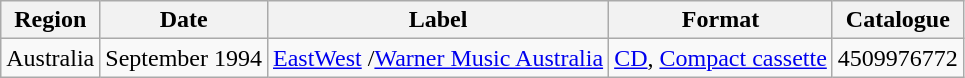<table class="wikitable">
<tr>
<th>Region</th>
<th>Date</th>
<th>Label</th>
<th>Format</th>
<th>Catalogue</th>
</tr>
<tr>
<td>Australia</td>
<td>September 1994</td>
<td><a href='#'>EastWest</a> /<a href='#'>Warner Music Australia</a></td>
<td><a href='#'>CD</a>, <a href='#'>Compact cassette</a></td>
<td>4509976772</td>
</tr>
</table>
